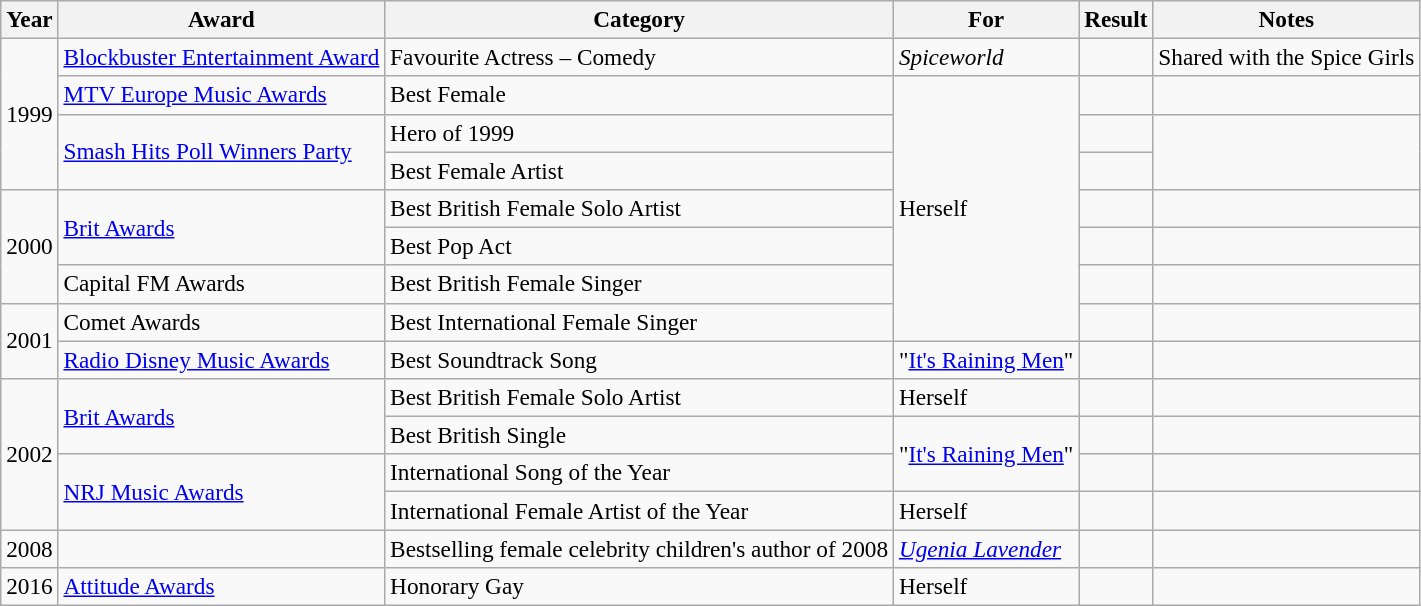<table class="sortable wikitable" style="font-size:97%;">
<tr>
<th>Year</th>
<th>Award</th>
<th>Category</th>
<th>For</th>
<th>Result</th>
<th>Notes</th>
</tr>
<tr>
<td rowspan="4">1999</td>
<td><a href='#'>Blockbuster Entertainment Award</a></td>
<td>Favourite Actress – Comedy</td>
<td><em>Spiceworld</em></td>
<td></td>
<td>Shared with the Spice Girls</td>
</tr>
<tr>
<td><a href='#'>MTV Europe Music Awards</a></td>
<td>Best Female</td>
<td rowspan="7">Herself</td>
<td></td>
<td></td>
</tr>
<tr>
<td rowspan="2"><a href='#'>Smash Hits Poll Winners Party</a></td>
<td>Hero of 1999</td>
<td></td>
</tr>
<tr>
<td>Best Female Artist</td>
<td></td>
</tr>
<tr>
<td rowspan="3">2000</td>
<td rowspan="2"><a href='#'>Brit Awards</a></td>
<td>Best British Female Solo Artist</td>
<td></td>
<td></td>
</tr>
<tr>
<td>Best Pop Act</td>
<td></td>
<td></td>
</tr>
<tr>
<td>Capital FM Awards</td>
<td>Best British Female Singer</td>
<td></td>
<td></td>
</tr>
<tr>
<td rowspan="2">2001</td>
<td>Comet Awards</td>
<td>Best International Female Singer</td>
<td></td>
<td></td>
</tr>
<tr>
<td><a href='#'>Radio Disney Music Awards</a></td>
<td>Best Soundtrack Song</td>
<td>"<a href='#'>It's Raining Men</a>"</td>
<td></td>
<td></td>
</tr>
<tr>
<td rowspan="4">2002</td>
<td rowspan="2"><a href='#'>Brit Awards</a></td>
<td>Best British Female Solo Artist</td>
<td>Herself</td>
<td></td>
<td></td>
</tr>
<tr>
<td>Best British Single</td>
<td rowspan="2">"<a href='#'>It's Raining Men</a>"</td>
<td></td>
<td></td>
</tr>
<tr>
<td rowspan="2"><a href='#'>NRJ Music Awards</a></td>
<td>International Song of the Year</td>
<td></td>
<td></td>
</tr>
<tr>
<td>International Female Artist of the Year</td>
<td>Herself</td>
<td></td>
<td></td>
</tr>
<tr>
<td>2008</td>
<td></td>
<td>Bestselling female celebrity children's author of 2008</td>
<td><em><a href='#'>Ugenia Lavender</a></em></td>
<td></td>
<td></td>
</tr>
<tr>
<td>2016</td>
<td><a href='#'>Attitude Awards</a></td>
<td>Honorary Gay</td>
<td>Herself</td>
<td></td>
<td></td>
</tr>
</table>
